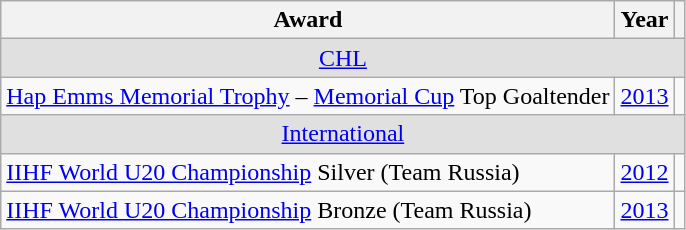<table class="wikitable">
<tr>
<th>Award</th>
<th>Year</th>
<th></th>
</tr>
<tr ALIGN="center" bgcolor="#e0e0e0">
<td colspan="3"><a href='#'>CHL</a></td>
</tr>
<tr>
<td><a href='#'>Hap Emms Memorial Trophy</a> – <a href='#'>Memorial Cup</a> Top Goaltender</td>
<td><a href='#'>2013</a></td>
<td></td>
</tr>
<tr ALIGN="center" bgcolor="#e0e0e0">
<td colspan="3"><a href='#'>International</a></td>
</tr>
<tr>
<td><a href='#'>IIHF World U20 Championship</a> Silver (Team Russia)</td>
<td><a href='#'>2012</a></td>
<td></td>
</tr>
<tr>
<td><a href='#'>IIHF World U20 Championship</a> Bronze (Team Russia)</td>
<td><a href='#'>2013</a></td>
<td></td>
</tr>
</table>
